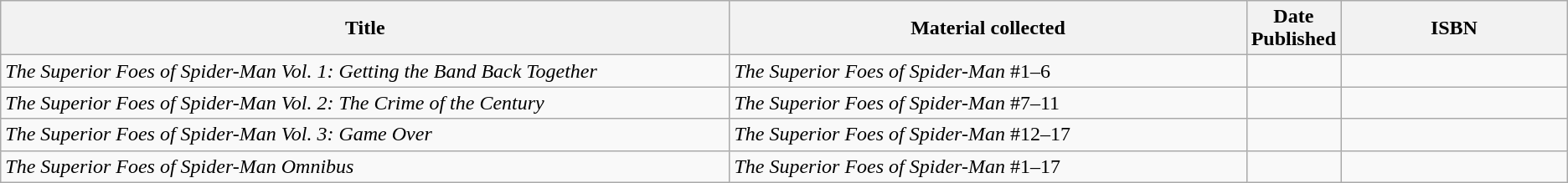<table class="wikitable UNsortable">
<tr>
<th>Title</th>
<th width="33%">Material collected</th>
<th width="1%">Date Published</th>
<th width="14.47%">ISBN</th>
</tr>
<tr>
<td><em>The Superior Foes of Spider-Man Vol. 1: Getting the Band Back Together</em></td>
<td><em>The Superior Foes of Spider-Man</em> #1–6</td>
<td></td>
<td></td>
</tr>
<tr>
<td><em>The Superior Foes of Spider-Man Vol. 2: The Crime of the Century</em></td>
<td><em>The Superior Foes of Spider-Man</em> #7–11</td>
<td></td>
<td></td>
</tr>
<tr>
<td><em>The Superior Foes of Spider-Man Vol. 3: Game Over</em></td>
<td><em>The Superior Foes of Spider-Man</em> #12–17</td>
<td></td>
<td></td>
</tr>
<tr>
<td><em>The Superior Foes of Spider-Man Omnibus</em></td>
<td><em>The Superior Foes of Spider-Man</em> #1–17</td>
<td></td>
<td></td>
</tr>
</table>
